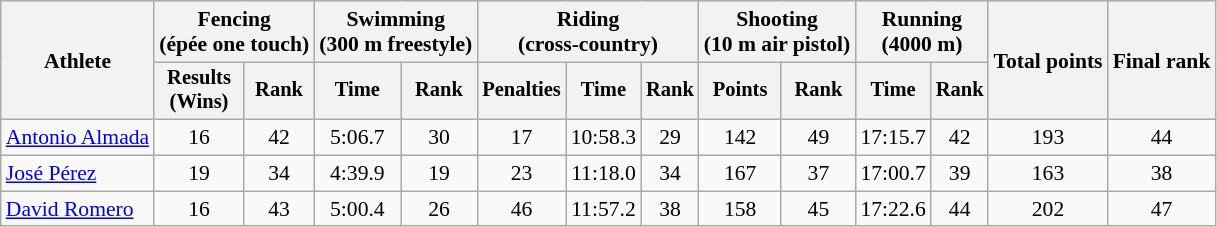<table class="wikitable" style="font-size:90%;">
<tr>
<th rowspan=2>Athlete</th>
<th colspan=2>Fencing<br><span>(épée one touch)</span></th>
<th colspan=2>Swimming<br><span>(300 m freestyle)</span></th>
<th colspan=3>Riding<br><span>(cross-country)</span></th>
<th colspan=2>Shooting<br><span>(10 m air pistol)</span></th>
<th colspan=2>Running<br><span>(4000 m)</span></th>
<th rowspan=2>Total points</th>
<th rowspan=2>Final rank</th>
</tr>
<tr style="font-size:95%">
<th>Results<br>(Wins)</th>
<th>Rank</th>
<th>Time</th>
<th>Rank</th>
<th>Penalties</th>
<th>Time</th>
<th>Rank</th>
<th>Points</th>
<th>Rank</th>
<th>Time</th>
<th>Rank</th>
</tr>
<tr align=center>
<td align=left><a href='#'>Antonio Almada</a></td>
<td>16</td>
<td>42</td>
<td>5:06.7</td>
<td>30</td>
<td>17</td>
<td>10:58.3</td>
<td>29</td>
<td>142</td>
<td>49</td>
<td>17:15.7</td>
<td>42</td>
<td>193</td>
<td>44</td>
</tr>
<tr align=center>
<td align=left><a href='#'>José Pérez</a></td>
<td>19</td>
<td>34</td>
<td>4:39.9</td>
<td>19</td>
<td>23</td>
<td>11:18.0</td>
<td>34</td>
<td>167</td>
<td>37</td>
<td>17:00.7</td>
<td>39</td>
<td>163</td>
<td>38</td>
</tr>
<tr align=center>
<td align=left><a href='#'>David Romero</a></td>
<td>16</td>
<td>43</td>
<td>5:00.4</td>
<td>26</td>
<td>46</td>
<td>11:57.2</td>
<td>38</td>
<td>158</td>
<td>45</td>
<td>17:22.6</td>
<td>44</td>
<td>202</td>
<td>47</td>
</tr>
</table>
